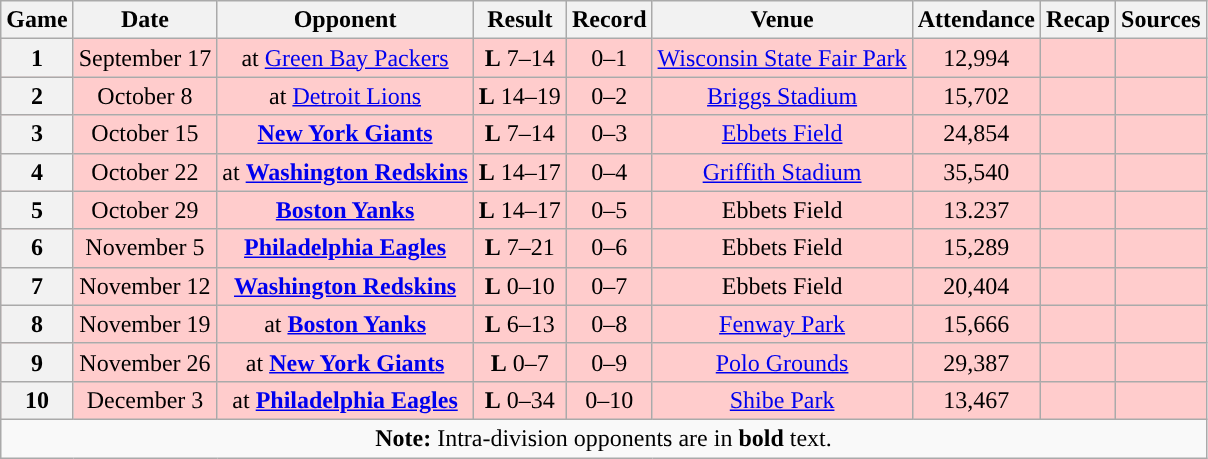<table class="wikitable" style="text-align:center">
<tr>
<th>Game</th>
<th>Date</th>
<th>Opponent</th>
<th>Result</th>
<th>Record</th>
<th>Venue</th>
<th>Attendance</th>
<th>Recap</th>
<th>Sources</th>
</tr>
<tr style="background:#fcc">
<th>1</th>
<td>September 17</td>
<td>at <a href='#'>Green Bay Packers</a></td>
<td><strong>L</strong> 7–14</td>
<td>0–1</td>
<td><a href='#'>Wisconsin State Fair Park</a></td>
<td>12,994</td>
<td></td>
<td></td>
</tr>
<tr style="background:#fcc">
<th>2</th>
<td>October 8</td>
<td>at <a href='#'>Detroit Lions</a></td>
<td><strong>L</strong> 14–19</td>
<td>0–2</td>
<td><a href='#'>Briggs Stadium</a></td>
<td>15,702</td>
<td></td>
<td></td>
</tr>
<tr style="background:#fcc">
<th>3</th>
<td>October 15</td>
<td><strong><a href='#'>New York Giants</a></strong></td>
<td><strong>L</strong> 7–14</td>
<td>0–3</td>
<td><a href='#'>Ebbets Field</a></td>
<td>24,854</td>
<td></td>
<td></td>
</tr>
<tr style="background:#fcc">
<th>4</th>
<td>October 22</td>
<td>at <strong><a href='#'>Washington Redskins</a></strong></td>
<td><strong>L</strong> 14–17</td>
<td>0–4</td>
<td><a href='#'>Griffith Stadium</a></td>
<td>35,540</td>
<td></td>
<td></td>
</tr>
<tr style="background:#fcc">
<th>5</th>
<td>October 29</td>
<td><strong><a href='#'>Boston Yanks</a></strong></td>
<td><strong>L</strong> 14–17</td>
<td>0–5</td>
<td>Ebbets Field</td>
<td>13.237</td>
<td></td>
<td></td>
</tr>
<tr style="background:#fcc">
<th>6</th>
<td>November 5</td>
<td><strong><a href='#'>Philadelphia Eagles</a></strong></td>
<td><strong>L</strong> 7–21</td>
<td>0–6</td>
<td>Ebbets Field</td>
<td>15,289</td>
<td></td>
<td></td>
</tr>
<tr style="background:#fcc">
<th>7</th>
<td>November 12</td>
<td><strong><a href='#'>Washington Redskins</a></strong></td>
<td><strong>L</strong> 0–10</td>
<td>0–7</td>
<td>Ebbets Field</td>
<td>20,404</td>
<td></td>
<td></td>
</tr>
<tr style="background:#fcc">
<th>8</th>
<td>November 19</td>
<td>at <strong><a href='#'>Boston Yanks</a></strong></td>
<td><strong>L</strong> 6–13</td>
<td>0–8</td>
<td><a href='#'>Fenway Park</a></td>
<td>15,666</td>
<td></td>
<td></td>
</tr>
<tr style="background:#fcc">
<th>9</th>
<td>November 26</td>
<td>at <strong><a href='#'>New York Giants</a></strong></td>
<td><strong>L</strong> 0–7</td>
<td>0–9</td>
<td><a href='#'>Polo Grounds</a></td>
<td>29,387</td>
<td></td>
<td></td>
</tr>
<tr style="background:#fcc">
<th>10</th>
<td>December 3</td>
<td>at <strong><a href='#'>Philadelphia Eagles</a></strong></td>
<td><strong>L</strong> 0–34</td>
<td>0–10</td>
<td><a href='#'>Shibe Park</a></td>
<td>13,467</td>
<td></td>
<td></td>
</tr>
<tr>
<td colspan="10"><strong>Note:</strong> Intra-division opponents are in <strong>bold</strong> text.</td>
</tr>
</table>
